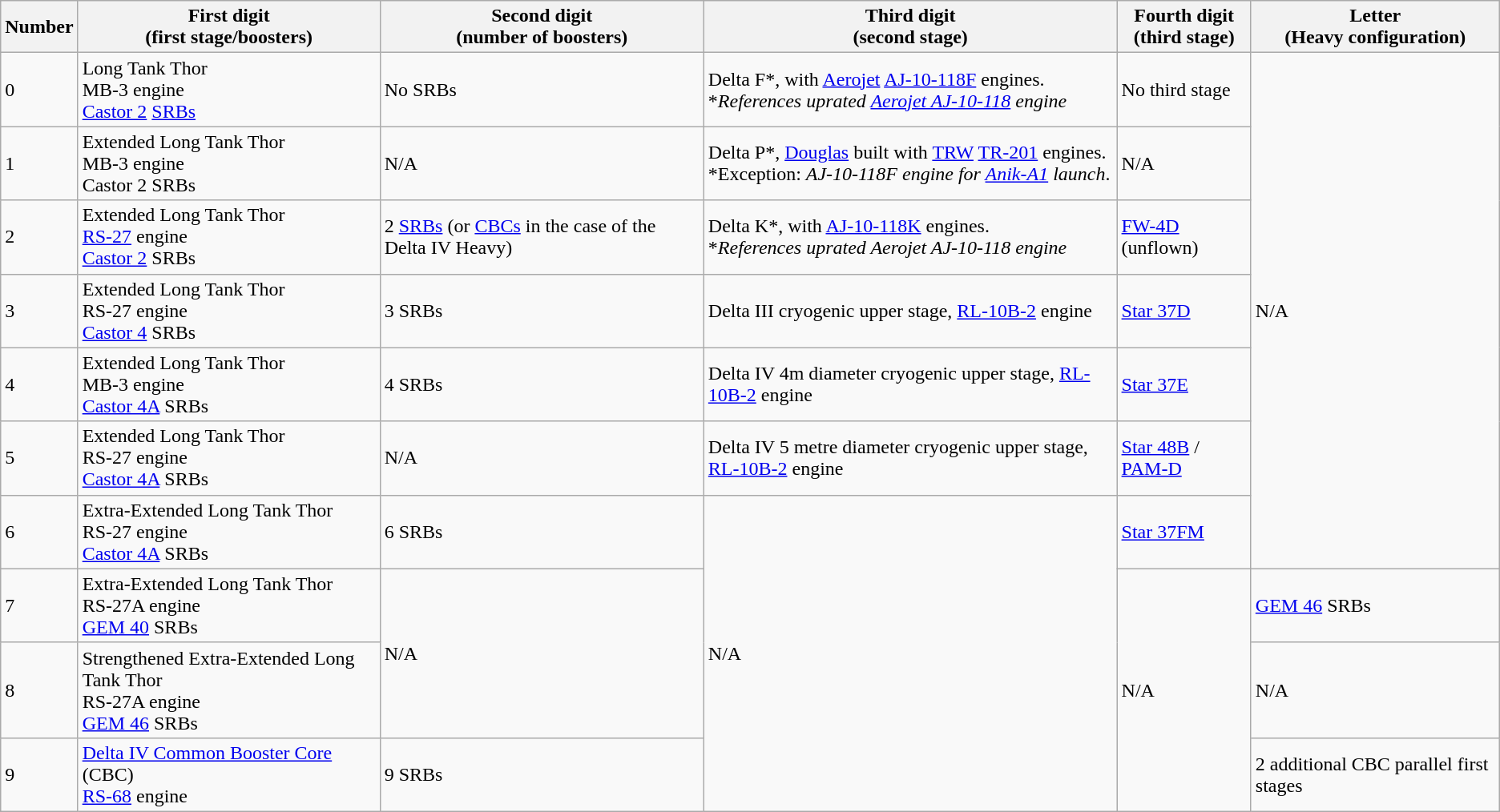<table class="wikitable">
<tr>
<th>Number</th>
<th>First digit<br>(first stage/boosters)</th>
<th>Second digit<br>(number of boosters)</th>
<th>Third digit<br>(second stage)</th>
<th>Fourth digit<br>(third stage)</th>
<th>Letter<br>(Heavy configuration)</th>
</tr>
<tr>
<td>0</td>
<td>Long Tank Thor<br>MB-3 engine<br><a href='#'>Castor 2</a> <a href='#'>SRBs</a></td>
<td>No SRBs</td>
<td>Delta F*, with <a href='#'>Aerojet</a> <a href='#'>AJ-10-118F</a> engines.<br>*<em>References uprated <a href='#'>Aerojet AJ-10-118</a> engine</em></td>
<td>No third stage</td>
<td rowspan=7>N/A</td>
</tr>
<tr>
<td>1</td>
<td>Extended Long Tank Thor<br>MB-3 engine<br>Castor 2 SRBs</td>
<td>N/A</td>
<td>Delta P*, <a href='#'>Douglas</a> built with <a href='#'>TRW</a> <a href='#'>TR-201</a> engines.<br>*Exception: <em>AJ-10-118F engine for <a href='#'>Anik-A1</a> launch</em>.</td>
<td>N/A</td>
</tr>
<tr>
<td>2</td>
<td>Extended Long Tank Thor<br><a href='#'>RS-27</a> engine<br><a href='#'>Castor 2</a> SRBs</td>
<td>2 <a href='#'>SRBs</a> (or <a href='#'>CBCs</a> in the case of the Delta IV Heavy)</td>
<td>Delta K*, with <a href='#'>AJ-10-118K</a> engines.<br>*<em>References uprated Aerojet AJ-10-118 engine</em></td>
<td><a href='#'>FW-4D</a> (unflown)</td>
</tr>
<tr>
<td>3</td>
<td>Extended Long Tank Thor<br>RS-27 engine<br><a href='#'>Castor 4</a> SRBs</td>
<td>3 SRBs</td>
<td>Delta III cryogenic upper stage, <a href='#'>RL-10B-2</a> engine</td>
<td><a href='#'>Star 37D</a></td>
</tr>
<tr>
<td>4</td>
<td>Extended Long Tank Thor<br>MB-3 engine<br><a href='#'>Castor 4A</a> SRBs</td>
<td>4 SRBs</td>
<td>Delta IV 4m diameter cryogenic upper stage, <a href='#'>RL-10B-2</a> engine</td>
<td><a href='#'>Star 37E</a></td>
</tr>
<tr>
<td>5</td>
<td>Extended Long Tank Thor<br>RS-27 engine<br><a href='#'>Castor 4A</a> SRBs</td>
<td>N/A</td>
<td>Delta IV 5 metre diameter cryogenic upper stage, <a href='#'>RL-10B-2</a> engine</td>
<td><a href='#'>Star 48B</a> / <a href='#'>PAM-D</a></td>
</tr>
<tr>
<td>6</td>
<td>Extra-Extended Long Tank Thor<br>RS-27 engine<br><a href='#'>Castor 4A</a> SRBs</td>
<td>6 SRBs</td>
<td rowspan = 4>N/A</td>
<td><a href='#'>Star 37FM</a></td>
</tr>
<tr>
<td>7</td>
<td>Extra-Extended Long Tank Thor<br>RS-27A engine<br><a href='#'>GEM 40</a> SRBs</td>
<td rowspan = 2>N/A</td>
<td rowspan = 3>N/A</td>
<td><a href='#'>GEM 46</a> SRBs</td>
</tr>
<tr>
<td>8</td>
<td>Strengthened Extra-Extended Long Tank Thor<br>RS-27A engine<br><a href='#'>GEM 46</a> SRBs</td>
<td>N/A</td>
</tr>
<tr>
<td>9</td>
<td><a href='#'>Delta IV Common Booster Core</a> (CBC)<br><a href='#'>RS-68</a> engine</td>
<td>9 SRBs</td>
<td>2 additional CBC parallel first stages</td>
</tr>
</table>
